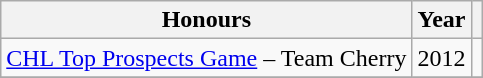<table class="wikitable">
<tr>
<th>Honours</th>
<th>Year</th>
<th></th>
</tr>
<tr>
<td><a href='#'>CHL Top Prospects Game</a> – Team Cherry</td>
<td>2012</td>
<td></td>
</tr>
<tr>
</tr>
</table>
